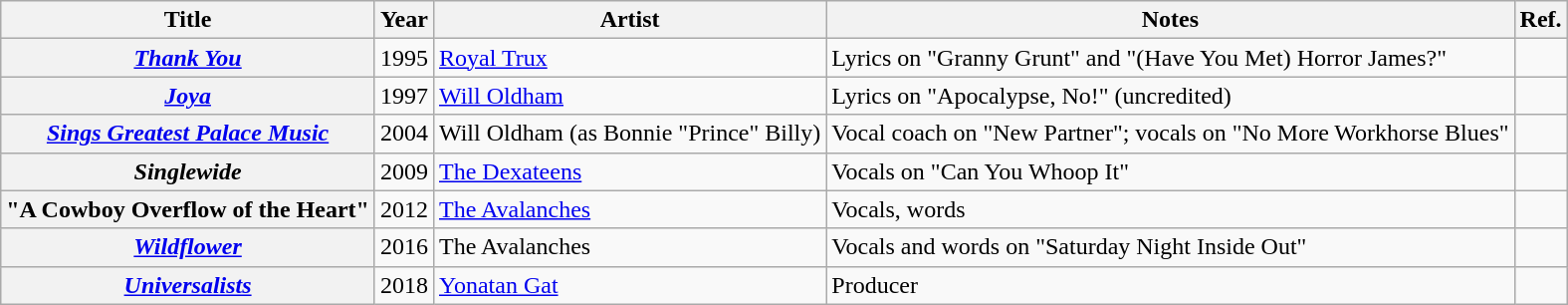<table class="wikitable plainrowheaders" style="text-align:left;">
<tr>
<th>Title</th>
<th>Year</th>
<th>Artist</th>
<th>Notes</th>
<th>Ref.</th>
</tr>
<tr>
<th scope="row"><em><a href='#'>Thank You</a></em></th>
<td>1995</td>
<td><a href='#'>Royal Trux</a></td>
<td>Lyrics on "Granny Grunt" and "(Have You Met) Horror James?"</td>
<td style="text-align:center;"></td>
</tr>
<tr>
<th scope="row"><em><a href='#'>Joya</a></em></th>
<td>1997</td>
<td><a href='#'>Will Oldham</a></td>
<td>Lyrics on "Apocalypse, No!" (uncredited)</td>
<td style="text-align:center;"></td>
</tr>
<tr>
<th scope="row"><em><a href='#'>Sings Greatest Palace Music</a></em></th>
<td>2004</td>
<td>Will Oldham (as Bonnie "Prince" Billy)</td>
<td>Vocal coach on "New Partner"; vocals on "No More Workhorse Blues"</td>
<td style="text-align:center;"></td>
</tr>
<tr>
<th scope="row"><em>Singlewide</em></th>
<td>2009</td>
<td><a href='#'>The Dexateens</a></td>
<td>Vocals on "Can You Whoop It"</td>
<td style="text-align:center;"></td>
</tr>
<tr>
<th scope="row">"A Cowboy Overflow of the Heart"</th>
<td>2012</td>
<td><a href='#'>The Avalanches</a></td>
<td>Vocals, words</td>
<td style="text-align:center;"></td>
</tr>
<tr>
<th scope="row"><em><a href='#'>Wildflower</a></em></th>
<td>2016</td>
<td>The Avalanches</td>
<td>Vocals and words on "Saturday Night Inside Out"</td>
<td style="text-align:center;"></td>
</tr>
<tr>
<th scope="row"><em><a href='#'>Universalists</a></em></th>
<td>2018</td>
<td><a href='#'>Yonatan Gat</a></td>
<td>Producer</td>
<td style="text-align:center;"></td>
</tr>
</table>
